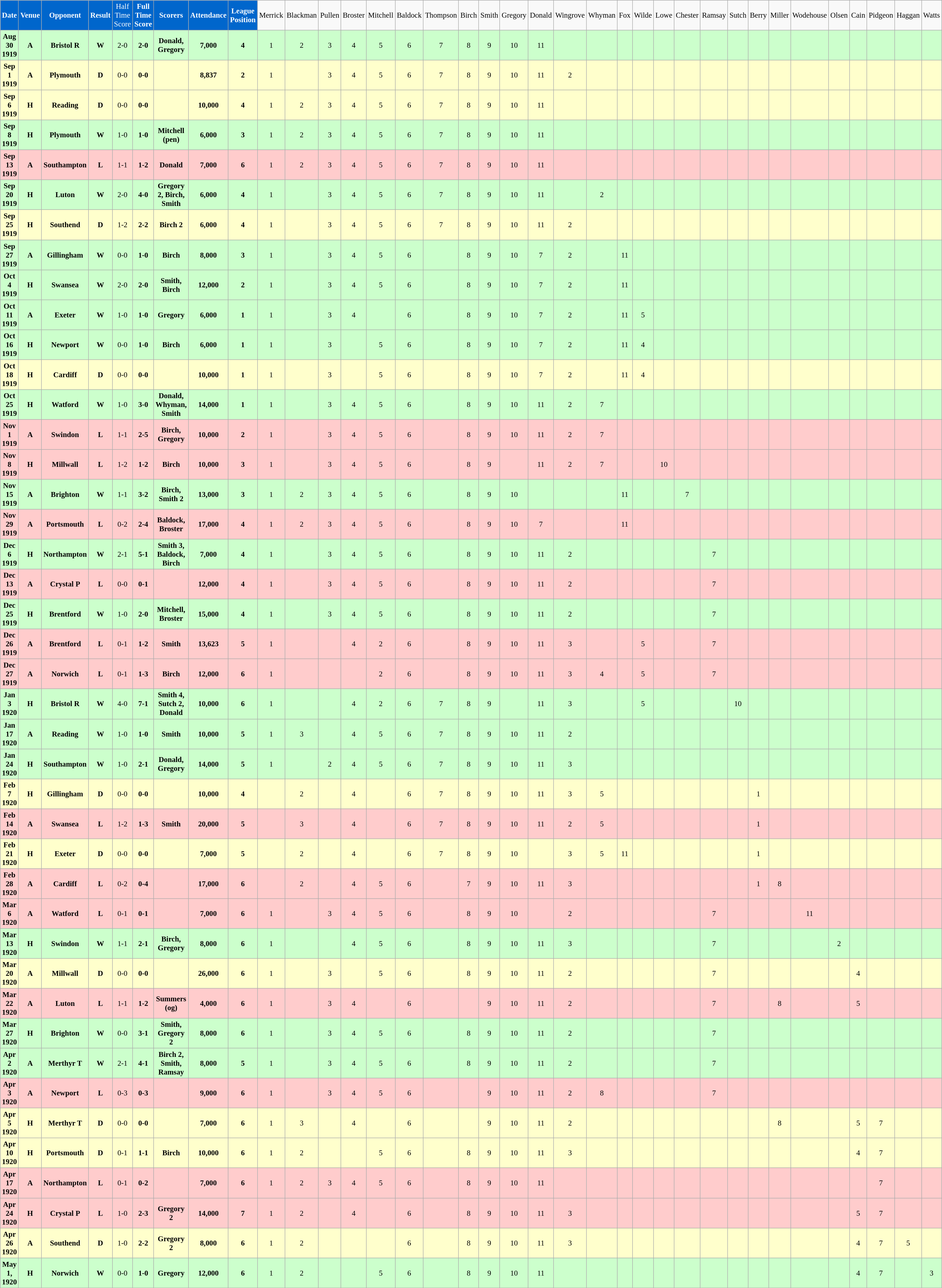<table class="wikitable sortable" style="font-size:95%; text-align:center">
<tr>
<td style="background:#0066CC; color:#FFFFFF; text-align:center;"><strong>Date</strong></td>
<td style="background:#0066CC; color:#FFFFFF; text-align:center;"><strong>Venue</strong></td>
<td style="background:#0066CC; color:#FFFFFF; text-align:center;"><strong>Opponent</strong></td>
<td style="background:#0066CC; color:#FFFFFF; text-align:center;"><strong>Result</strong></td>
<td style="background:#0066CC; color:#FFFFFF; text-align:center;">Half Time Score</td>
<td style="background:#0066CC; color:#FFFFFF; text-align:center;"><strong>Full Time Score</strong></td>
<td style="background:#0066CC; color:#FFFFFF; text-align:center;"><strong>Scorers</strong></td>
<td style="background:#0066CC; color:#FFFFFF; text-align:center;"><strong>Attendance</strong></td>
<td style="background:#0066CC; color:#FFFFFF; text-align:center;"><strong>League Position</strong></td>
<td>Merrick</td>
<td>Blackman</td>
<td>Pullen</td>
<td>Broster</td>
<td>Mitchell</td>
<td>Baldock</td>
<td>Thompson</td>
<td>Birch</td>
<td>Smith</td>
<td>Gregory</td>
<td>Donald</td>
<td>Wingrove</td>
<td>Whyman</td>
<td>Fox</td>
<td>Wilde</td>
<td>Lowe</td>
<td>Chester</td>
<td>Ramsay</td>
<td>Sutch</td>
<td>Berry</td>
<td>Miller</td>
<td>Wodehouse</td>
<td>Olsen</td>
<td>Cain</td>
<td>Pidgeon</td>
<td>Haggan</td>
<td>Watts</td>
</tr>
<tr bgcolor="#CCFFCC">
<td><strong>Aug 30 1919</strong></td>
<td><strong>A</strong></td>
<td><strong>Bristol R</strong></td>
<td><strong>W</strong></td>
<td>2-0</td>
<td><strong>2-0</strong></td>
<td><strong>Donald, Gregory</strong></td>
<td><strong>7,000</strong></td>
<td><strong>4</strong></td>
<td>1</td>
<td>2</td>
<td>3</td>
<td>4</td>
<td>5</td>
<td>6</td>
<td>7</td>
<td>8</td>
<td>9</td>
<td>10</td>
<td>11</td>
<td></td>
<td></td>
<td></td>
<td></td>
<td></td>
<td></td>
<td></td>
<td></td>
<td></td>
<td></td>
<td></td>
<td></td>
<td></td>
<td></td>
<td></td>
<td></td>
</tr>
<tr bgcolor="#FFFFCC">
<td><strong>Sep 1 1919</strong></td>
<td><strong>A</strong></td>
<td><strong>Plymouth</strong></td>
<td><strong>D</strong></td>
<td>0-0</td>
<td><strong>0-0</strong></td>
<td></td>
<td><strong>8,837</strong></td>
<td><strong>2</strong></td>
<td>1</td>
<td></td>
<td>3</td>
<td>4</td>
<td>5</td>
<td>6</td>
<td>7</td>
<td>8</td>
<td>9</td>
<td>10</td>
<td>11</td>
<td>2</td>
<td></td>
<td></td>
<td></td>
<td></td>
<td></td>
<td></td>
<td></td>
<td></td>
<td></td>
<td></td>
<td></td>
<td></td>
<td></td>
<td></td>
<td></td>
</tr>
<tr bgcolor="#FFFFCC">
<td><strong>Sep 6 1919</strong></td>
<td><strong>H</strong></td>
<td><strong>Reading</strong></td>
<td><strong>D</strong></td>
<td>0-0</td>
<td><strong>0-0</strong></td>
<td></td>
<td><strong>10,000</strong></td>
<td><strong>4</strong></td>
<td>1</td>
<td>2</td>
<td>3</td>
<td>4</td>
<td>5</td>
<td>6</td>
<td>7</td>
<td>8</td>
<td>9</td>
<td>10</td>
<td>11</td>
<td></td>
<td></td>
<td></td>
<td></td>
<td></td>
<td></td>
<td></td>
<td></td>
<td></td>
<td></td>
<td></td>
<td></td>
<td></td>
<td></td>
<td></td>
<td></td>
</tr>
<tr bgcolor="#CCFFCC">
<td><strong>Sep 8 1919</strong></td>
<td><strong>H</strong></td>
<td><strong>Plymouth</strong></td>
<td><strong>W</strong></td>
<td>1-0</td>
<td><strong>1-0</strong></td>
<td><strong>Mitchell (pen)</strong></td>
<td><strong>6,000</strong></td>
<td><strong>3</strong></td>
<td>1</td>
<td>2</td>
<td>3</td>
<td>4</td>
<td>5</td>
<td>6</td>
<td>7</td>
<td>8</td>
<td>9</td>
<td>10</td>
<td>11</td>
<td></td>
<td></td>
<td></td>
<td></td>
<td></td>
<td></td>
<td></td>
<td></td>
<td></td>
<td></td>
<td></td>
<td></td>
<td></td>
<td></td>
<td></td>
<td></td>
</tr>
<tr bgcolor="#FFCCCC">
<td><strong>Sep 13 1919</strong></td>
<td><strong>A</strong></td>
<td><strong>Southampton</strong></td>
<td><strong>L</strong></td>
<td>1-1</td>
<td><strong>1-2</strong></td>
<td><strong>Donald</strong></td>
<td><strong>7,000</strong></td>
<td><strong>6</strong></td>
<td>1</td>
<td>2</td>
<td>3</td>
<td>4</td>
<td>5</td>
<td>6</td>
<td>7</td>
<td>8</td>
<td>9</td>
<td>10</td>
<td>11</td>
<td></td>
<td></td>
<td></td>
<td></td>
<td></td>
<td></td>
<td></td>
<td></td>
<td></td>
<td></td>
<td></td>
<td></td>
<td></td>
<td></td>
<td></td>
<td></td>
</tr>
<tr bgcolor="#CCFFCC">
<td><strong>Sep 20 1919</strong></td>
<td><strong>H</strong></td>
<td><strong>Luton</strong></td>
<td><strong>W</strong></td>
<td>2-0</td>
<td><strong>4-0</strong></td>
<td><strong>Gregory 2, Birch, Smith</strong></td>
<td><strong>6,000</strong></td>
<td><strong>4</strong></td>
<td>1</td>
<td></td>
<td>3</td>
<td>4</td>
<td>5</td>
<td>6</td>
<td>7</td>
<td>8</td>
<td>9</td>
<td>10</td>
<td>11</td>
<td></td>
<td>2</td>
<td></td>
<td></td>
<td></td>
<td></td>
<td></td>
<td></td>
<td></td>
<td></td>
<td></td>
<td></td>
<td></td>
<td></td>
<td></td>
<td></td>
</tr>
<tr bgcolor="#FFFFCC">
<td><strong>Sep 25 1919</strong></td>
<td><strong>H</strong></td>
<td><strong>Southend</strong></td>
<td><strong>D</strong></td>
<td>1-2</td>
<td><strong>2-2</strong></td>
<td><strong>Birch 2</strong></td>
<td><strong>6,000</strong></td>
<td><strong>4</strong></td>
<td>1</td>
<td></td>
<td>3</td>
<td>4</td>
<td>5</td>
<td>6</td>
<td>7</td>
<td>8</td>
<td>9</td>
<td>10</td>
<td>11</td>
<td>2</td>
<td></td>
<td></td>
<td></td>
<td></td>
<td></td>
<td></td>
<td></td>
<td></td>
<td></td>
<td></td>
<td></td>
<td></td>
<td></td>
<td></td>
<td></td>
</tr>
<tr bgcolor="#CCFFCC">
<td><strong>Sep 27 1919</strong></td>
<td><strong>A</strong></td>
<td><strong>Gillingham</strong></td>
<td><strong>W</strong></td>
<td>0-0</td>
<td><strong>1-0</strong></td>
<td><strong>Birch</strong></td>
<td><strong>8,000</strong></td>
<td><strong>3</strong></td>
<td>1</td>
<td></td>
<td>3</td>
<td>4</td>
<td>5</td>
<td>6</td>
<td></td>
<td>8</td>
<td>9</td>
<td>10</td>
<td>7</td>
<td>2</td>
<td></td>
<td>11</td>
<td></td>
<td></td>
<td></td>
<td></td>
<td></td>
<td></td>
<td></td>
<td></td>
<td></td>
<td></td>
<td></td>
<td></td>
<td></td>
</tr>
<tr bgcolor="#CCFFCC">
<td><strong>Oct 4 1919</strong></td>
<td><strong>H</strong></td>
<td><strong>Swansea</strong></td>
<td><strong>W</strong></td>
<td>2-0</td>
<td><strong>2-0</strong></td>
<td><strong>Smith, Birch</strong></td>
<td><strong>12,000</strong></td>
<td><strong>2</strong></td>
<td>1</td>
<td></td>
<td>3</td>
<td>4</td>
<td>5</td>
<td>6</td>
<td></td>
<td>8</td>
<td>9</td>
<td>10</td>
<td>7</td>
<td>2</td>
<td></td>
<td>11</td>
<td></td>
<td></td>
<td></td>
<td></td>
<td></td>
<td></td>
<td></td>
<td></td>
<td></td>
<td></td>
<td></td>
<td></td>
<td></td>
</tr>
<tr bgcolor="#CCFFCC">
<td><strong>Oct 11 1919</strong></td>
<td><strong>A</strong></td>
<td><strong>Exeter</strong></td>
<td><strong>W</strong></td>
<td>1-0</td>
<td><strong>1-0</strong></td>
<td><strong>Gregory</strong></td>
<td><strong>6,000</strong></td>
<td><strong>1</strong></td>
<td>1</td>
<td></td>
<td>3</td>
<td>4</td>
<td></td>
<td>6</td>
<td></td>
<td>8</td>
<td>9</td>
<td>10</td>
<td>7</td>
<td>2</td>
<td></td>
<td>11</td>
<td>5</td>
<td></td>
<td></td>
<td></td>
<td></td>
<td></td>
<td></td>
<td></td>
<td></td>
<td></td>
<td></td>
<td></td>
<td></td>
</tr>
<tr bgcolor="#CCFFCC">
<td><strong>Oct 16 1919</strong></td>
<td><strong>H</strong></td>
<td><strong>Newport</strong></td>
<td><strong>W</strong></td>
<td>0-0</td>
<td><strong>1-0</strong></td>
<td><strong>Birch</strong></td>
<td><strong>6,000</strong></td>
<td><strong>1</strong></td>
<td>1</td>
<td></td>
<td>3</td>
<td></td>
<td>5</td>
<td>6</td>
<td></td>
<td>8</td>
<td>9</td>
<td>10</td>
<td>7</td>
<td>2</td>
<td></td>
<td>11</td>
<td>4</td>
<td></td>
<td></td>
<td></td>
<td></td>
<td></td>
<td></td>
<td></td>
<td></td>
<td></td>
<td></td>
<td></td>
<td></td>
</tr>
<tr bgcolor="#FFFFCC">
<td><strong>Oct 18 1919</strong></td>
<td><strong>H</strong></td>
<td><strong>Cardiff</strong></td>
<td><strong>D</strong></td>
<td>0-0</td>
<td><strong>0-0</strong></td>
<td></td>
<td><strong>10,000</strong></td>
<td><strong>1</strong></td>
<td>1</td>
<td></td>
<td>3</td>
<td></td>
<td>5</td>
<td>6</td>
<td></td>
<td>8</td>
<td>9</td>
<td>10</td>
<td>7</td>
<td>2</td>
<td></td>
<td>11</td>
<td>4</td>
<td></td>
<td></td>
<td></td>
<td></td>
<td></td>
<td></td>
<td></td>
<td></td>
<td></td>
<td></td>
<td></td>
<td></td>
</tr>
<tr bgcolor="#CCFFCC">
<td><strong>Oct 25 1919</strong></td>
<td><strong>H</strong></td>
<td><strong>Watford</strong></td>
<td><strong>W</strong></td>
<td>1-0</td>
<td><strong>3-0</strong></td>
<td><strong>Donald, Whyman, Smith</strong></td>
<td><strong>14,000</strong></td>
<td><strong>1</strong></td>
<td>1</td>
<td></td>
<td>3</td>
<td>4</td>
<td>5</td>
<td>6</td>
<td></td>
<td>8</td>
<td>9</td>
<td>10</td>
<td>11</td>
<td>2</td>
<td>7</td>
<td></td>
<td></td>
<td></td>
<td></td>
<td></td>
<td></td>
<td></td>
<td></td>
<td></td>
<td></td>
<td></td>
<td></td>
<td></td>
<td></td>
</tr>
<tr bgcolor="#FFCCCC">
<td><strong>Nov 1 1919</strong></td>
<td><strong>A</strong></td>
<td><strong>Swindon</strong></td>
<td><strong>L</strong></td>
<td>1-1</td>
<td><strong>2-5</strong></td>
<td><strong>Birch, Gregory</strong></td>
<td><strong>10,000</strong></td>
<td><strong>2</strong></td>
<td>1</td>
<td></td>
<td>3</td>
<td>4</td>
<td>5</td>
<td>6</td>
<td></td>
<td>8</td>
<td>9</td>
<td>10</td>
<td>11</td>
<td>2</td>
<td>7</td>
<td></td>
<td></td>
<td></td>
<td></td>
<td></td>
<td></td>
<td></td>
<td></td>
<td></td>
<td></td>
<td></td>
<td></td>
<td></td>
<td></td>
</tr>
<tr bgcolor="#FFCCCC">
<td><strong>Nov 8 1919</strong></td>
<td><strong>H</strong></td>
<td><strong>Millwall</strong></td>
<td><strong>L</strong></td>
<td>1-2</td>
<td><strong>1-2</strong></td>
<td><strong>Birch</strong></td>
<td><strong>10,000</strong></td>
<td><strong>3</strong></td>
<td>1</td>
<td></td>
<td>3</td>
<td>4</td>
<td>5</td>
<td>6</td>
<td></td>
<td>8</td>
<td>9</td>
<td></td>
<td>11</td>
<td>2</td>
<td>7</td>
<td></td>
<td></td>
<td>10</td>
<td></td>
<td></td>
<td></td>
<td></td>
<td></td>
<td></td>
<td></td>
<td></td>
<td></td>
<td></td>
<td></td>
</tr>
<tr bgcolor="#CCFFCC">
<td><strong>Nov 15 1919</strong></td>
<td><strong>A</strong></td>
<td><strong>Brighton</strong></td>
<td><strong>W</strong></td>
<td>1-1</td>
<td><strong>3-2</strong></td>
<td><strong>Birch, Smith 2</strong></td>
<td><strong>13,000</strong></td>
<td><strong>3</strong></td>
<td>1</td>
<td>2</td>
<td>3</td>
<td>4</td>
<td>5</td>
<td>6</td>
<td></td>
<td>8</td>
<td>9</td>
<td>10</td>
<td></td>
<td></td>
<td></td>
<td>11</td>
<td></td>
<td></td>
<td>7</td>
<td></td>
<td></td>
<td></td>
<td></td>
<td></td>
<td></td>
<td></td>
<td></td>
<td></td>
<td></td>
</tr>
<tr bgcolor="#FFCCCC">
<td><strong>Nov 29 1919</strong></td>
<td><strong>A</strong></td>
<td><strong>Portsmouth</strong></td>
<td><strong>L</strong></td>
<td>0-2</td>
<td><strong>2-4</strong></td>
<td><strong>Baldock, Broster</strong></td>
<td><strong>17,000</strong></td>
<td><strong>4</strong></td>
<td>1</td>
<td>2</td>
<td>3</td>
<td>4</td>
<td>5</td>
<td>6</td>
<td></td>
<td>8</td>
<td>9</td>
<td>10</td>
<td>7</td>
<td></td>
<td></td>
<td>11</td>
<td></td>
<td></td>
<td></td>
<td></td>
<td></td>
<td></td>
<td></td>
<td></td>
<td></td>
<td></td>
<td></td>
<td></td>
<td></td>
</tr>
<tr bgcolor="#CCFFCC">
<td><strong>Dec 6 1919</strong></td>
<td><strong>H</strong></td>
<td><strong>Northampton</strong></td>
<td><strong>W</strong></td>
<td>2-1</td>
<td><strong>5-1</strong></td>
<td><strong>Smith 3, Baldock, Birch</strong></td>
<td><strong>7,000</strong></td>
<td><strong>4</strong></td>
<td>1</td>
<td></td>
<td>3</td>
<td>4</td>
<td>5</td>
<td>6</td>
<td></td>
<td>8</td>
<td>9</td>
<td>10</td>
<td>11</td>
<td>2</td>
<td></td>
<td></td>
<td></td>
<td></td>
<td></td>
<td>7</td>
<td></td>
<td></td>
<td></td>
<td></td>
<td></td>
<td></td>
<td></td>
<td></td>
<td></td>
</tr>
<tr bgcolor="#FFCCCC">
<td><strong>Dec 13 1919</strong></td>
<td><strong>A</strong></td>
<td><strong>Crystal P</strong></td>
<td><strong>L</strong></td>
<td>0-0</td>
<td><strong>0-1</strong></td>
<td></td>
<td><strong>12,000</strong></td>
<td><strong>4</strong></td>
<td>1</td>
<td></td>
<td>3</td>
<td>4</td>
<td>5</td>
<td>6</td>
<td></td>
<td>8</td>
<td>9</td>
<td>10</td>
<td>11</td>
<td>2</td>
<td></td>
<td></td>
<td></td>
<td></td>
<td></td>
<td>7</td>
<td></td>
<td></td>
<td></td>
<td></td>
<td></td>
<td></td>
<td></td>
<td></td>
<td></td>
</tr>
<tr bgcolor="#CCFFCC">
<td><strong>Dec 25 1919</strong></td>
<td><strong>H</strong></td>
<td><strong>Brentford</strong></td>
<td><strong>W</strong></td>
<td>1-0</td>
<td><strong>2-0</strong></td>
<td><strong>Mitchell, Broster</strong></td>
<td><strong>15,000</strong></td>
<td><strong>4</strong></td>
<td>1</td>
<td></td>
<td>3</td>
<td>4</td>
<td>5</td>
<td>6</td>
<td></td>
<td>8</td>
<td>9</td>
<td>10</td>
<td>11</td>
<td>2</td>
<td></td>
<td></td>
<td></td>
<td></td>
<td></td>
<td>7</td>
<td></td>
<td></td>
<td></td>
<td></td>
<td></td>
<td></td>
<td></td>
<td></td>
<td></td>
</tr>
<tr bgcolor="#FFCCCC">
<td><strong>Dec 26 1919</strong></td>
<td><strong>A</strong></td>
<td><strong>Brentford</strong></td>
<td><strong>L</strong></td>
<td>0-1</td>
<td><strong>1-2</strong></td>
<td><strong>Smith</strong></td>
<td><strong>13,623</strong></td>
<td><strong>5</strong></td>
<td>1</td>
<td></td>
<td></td>
<td>4</td>
<td>2</td>
<td>6</td>
<td></td>
<td>8</td>
<td>9</td>
<td>10</td>
<td>11</td>
<td>3</td>
<td></td>
<td></td>
<td>5</td>
<td></td>
<td></td>
<td>7</td>
<td></td>
<td></td>
<td></td>
<td></td>
<td></td>
<td></td>
<td></td>
<td></td>
<td></td>
</tr>
<tr bgcolor="#FFCCCC">
<td><strong>Dec 27 1919</strong></td>
<td><strong>A</strong></td>
<td><strong>Norwich</strong></td>
<td><strong>L</strong></td>
<td>0-1</td>
<td><strong>1-3</strong></td>
<td><strong>Birch</strong></td>
<td><strong>12,000</strong></td>
<td><strong>6</strong></td>
<td>1</td>
<td></td>
<td></td>
<td></td>
<td>2</td>
<td>6</td>
<td></td>
<td>8</td>
<td>9</td>
<td>10</td>
<td>11</td>
<td>3</td>
<td>4</td>
<td></td>
<td>5</td>
<td></td>
<td></td>
<td>7</td>
<td></td>
<td></td>
<td></td>
<td></td>
<td></td>
<td></td>
<td></td>
<td></td>
<td></td>
</tr>
<tr bgcolor="#CCFFCC">
<td><strong>Jan 3 1920</strong></td>
<td><strong>H</strong></td>
<td><strong>Bristol R</strong></td>
<td><strong>W</strong></td>
<td>4-0</td>
<td><strong>7-1</strong></td>
<td><strong>Smith 4, Sutch 2, Donald</strong></td>
<td><strong>10,000</strong></td>
<td><strong>6</strong></td>
<td>1</td>
<td></td>
<td></td>
<td>4</td>
<td>2</td>
<td>6</td>
<td>7</td>
<td>8</td>
<td>9</td>
<td></td>
<td>11</td>
<td>3</td>
<td></td>
<td></td>
<td>5</td>
<td></td>
<td></td>
<td></td>
<td>10</td>
<td></td>
<td></td>
<td></td>
<td></td>
<td></td>
<td></td>
<td></td>
<td></td>
</tr>
<tr bgcolor="#CCFFCC">
<td><strong>Jan 17 1920</strong></td>
<td><strong>A</strong></td>
<td><strong>Reading</strong></td>
<td><strong>W</strong></td>
<td>1-0</td>
<td><strong>1-0</strong></td>
<td><strong>Smith</strong></td>
<td><strong>10,000</strong></td>
<td><strong>5</strong></td>
<td>1</td>
<td>3</td>
<td></td>
<td>4</td>
<td>5</td>
<td>6</td>
<td>7</td>
<td>8</td>
<td>9</td>
<td>10</td>
<td>11</td>
<td>2</td>
<td></td>
<td></td>
<td></td>
<td></td>
<td></td>
<td></td>
<td></td>
<td></td>
<td></td>
<td></td>
<td></td>
<td></td>
<td></td>
<td></td>
<td></td>
</tr>
<tr bgcolor="#CCFFCC">
<td><strong>Jan 24 1920</strong></td>
<td><strong>H</strong></td>
<td><strong>Southampton</strong></td>
<td><strong>W</strong></td>
<td>1-0</td>
<td><strong>2-1</strong></td>
<td><strong>Donald, Gregory</strong></td>
<td><strong>14,000</strong></td>
<td><strong>5</strong></td>
<td>1</td>
<td></td>
<td>2</td>
<td>4</td>
<td>5</td>
<td>6</td>
<td>7</td>
<td>8</td>
<td>9</td>
<td>10</td>
<td>11</td>
<td>3</td>
<td></td>
<td></td>
<td></td>
<td></td>
<td></td>
<td></td>
<td></td>
<td></td>
<td></td>
<td></td>
<td></td>
<td></td>
<td></td>
<td></td>
<td></td>
</tr>
<tr bgcolor="#FFFFCC">
<td><strong>Feb 7 1920</strong></td>
<td><strong>H</strong></td>
<td><strong>Gillingham</strong></td>
<td><strong>D</strong></td>
<td>0-0</td>
<td><strong>0-0</strong></td>
<td></td>
<td><strong>10,000</strong></td>
<td><strong>4</strong></td>
<td></td>
<td>2</td>
<td></td>
<td>4</td>
<td></td>
<td>6</td>
<td>7</td>
<td>8</td>
<td>9</td>
<td>10</td>
<td>11</td>
<td>3</td>
<td>5</td>
<td></td>
<td></td>
<td></td>
<td></td>
<td></td>
<td></td>
<td>1</td>
<td></td>
<td></td>
<td></td>
<td></td>
<td></td>
<td></td>
<td></td>
</tr>
<tr bgcolor="#FFCCCC">
<td><strong>Feb 14 1920</strong></td>
<td><strong>A</strong></td>
<td><strong>Swansea</strong></td>
<td><strong>L</strong></td>
<td>1-2</td>
<td><strong>1-3</strong></td>
<td><strong>Smith</strong></td>
<td><strong>20,000</strong></td>
<td><strong>5</strong></td>
<td></td>
<td>3</td>
<td></td>
<td>4</td>
<td></td>
<td>6</td>
<td>7</td>
<td>8</td>
<td>9</td>
<td>10</td>
<td>11</td>
<td>2</td>
<td>5</td>
<td></td>
<td></td>
<td></td>
<td></td>
<td></td>
<td></td>
<td>1</td>
<td></td>
<td></td>
<td></td>
<td></td>
<td></td>
<td></td>
<td></td>
</tr>
<tr bgcolor="#FFFFCC">
<td><strong>Feb 21 1920</strong></td>
<td><strong>H</strong></td>
<td><strong>Exeter</strong></td>
<td><strong>D</strong></td>
<td>0-0</td>
<td><strong>0-0</strong></td>
<td></td>
<td><strong>7,000</strong></td>
<td><strong>5</strong></td>
<td></td>
<td>2</td>
<td></td>
<td>4</td>
<td></td>
<td>6</td>
<td>7</td>
<td>8</td>
<td>9</td>
<td>10</td>
<td></td>
<td>3</td>
<td>5</td>
<td>11</td>
<td></td>
<td></td>
<td></td>
<td></td>
<td></td>
<td>1</td>
<td></td>
<td></td>
<td></td>
<td></td>
<td></td>
<td></td>
<td></td>
</tr>
<tr bgcolor="#FFCCCC">
<td><strong>Feb 28 1920</strong></td>
<td><strong>A</strong></td>
<td><strong>Cardiff</strong></td>
<td><strong>L</strong></td>
<td>0-2</td>
<td><strong>0-4</strong></td>
<td></td>
<td><strong>17,000</strong></td>
<td><strong>6</strong></td>
<td></td>
<td>2</td>
<td></td>
<td>4</td>
<td>5</td>
<td>6</td>
<td></td>
<td>7</td>
<td>9</td>
<td>10</td>
<td>11</td>
<td>3</td>
<td></td>
<td></td>
<td></td>
<td></td>
<td></td>
<td></td>
<td></td>
<td>1</td>
<td>8</td>
<td></td>
<td></td>
<td></td>
<td></td>
<td></td>
<td></td>
</tr>
<tr bgcolor="#FFCCCC">
<td><strong>Mar 6 1920</strong></td>
<td><strong>A</strong></td>
<td><strong>Watford</strong></td>
<td><strong>L</strong></td>
<td>0-1</td>
<td><strong>0-1</strong></td>
<td></td>
<td><strong>7,000</strong></td>
<td><strong>6</strong></td>
<td>1</td>
<td></td>
<td>3</td>
<td>4</td>
<td>5</td>
<td>6</td>
<td></td>
<td>8</td>
<td>9</td>
<td>10</td>
<td></td>
<td>2</td>
<td></td>
<td></td>
<td></td>
<td></td>
<td></td>
<td>7</td>
<td></td>
<td></td>
<td></td>
<td>11</td>
<td></td>
<td></td>
<td></td>
<td></td>
<td></td>
</tr>
<tr bgcolor="#CCFFCC">
<td><strong>Mar 13 1920</strong></td>
<td><strong>H</strong></td>
<td><strong>Swindon</strong></td>
<td><strong>W</strong></td>
<td>1-1</td>
<td><strong>2-1</strong></td>
<td><strong>Birch, Gregory</strong></td>
<td><strong>8,000</strong></td>
<td><strong>6</strong></td>
<td>1</td>
<td></td>
<td></td>
<td>4</td>
<td>5</td>
<td>6</td>
<td></td>
<td>8</td>
<td>9</td>
<td>10</td>
<td>11</td>
<td>3</td>
<td></td>
<td></td>
<td></td>
<td></td>
<td></td>
<td>7</td>
<td></td>
<td></td>
<td></td>
<td></td>
<td>2</td>
<td></td>
<td></td>
<td></td>
<td></td>
</tr>
<tr bgcolor="#FFFFCC">
<td><strong>Mar 20 1920</strong></td>
<td><strong>A</strong></td>
<td><strong>Millwall</strong></td>
<td><strong>D</strong></td>
<td>0-0</td>
<td><strong>0-0</strong></td>
<td></td>
<td><strong>26,000</strong></td>
<td><strong>6</strong></td>
<td>1</td>
<td></td>
<td>3</td>
<td></td>
<td>5</td>
<td>6</td>
<td></td>
<td>8</td>
<td>9</td>
<td>10</td>
<td>11</td>
<td>2</td>
<td></td>
<td></td>
<td></td>
<td></td>
<td></td>
<td>7</td>
<td></td>
<td></td>
<td></td>
<td></td>
<td></td>
<td>4</td>
<td></td>
<td></td>
<td></td>
</tr>
<tr bgcolor="#FFCCCC">
<td><strong>Mar 22 1920</strong></td>
<td><strong>A</strong></td>
<td><strong>Luton</strong></td>
<td><strong>L</strong></td>
<td>1-1</td>
<td><strong>1-2</strong></td>
<td><strong>Summers (og)</strong></td>
<td><strong>4,000</strong></td>
<td><strong>6</strong></td>
<td>1</td>
<td></td>
<td>3</td>
<td>4</td>
<td></td>
<td>6</td>
<td></td>
<td></td>
<td>9</td>
<td>10</td>
<td>11</td>
<td>2</td>
<td></td>
<td></td>
<td></td>
<td></td>
<td></td>
<td>7</td>
<td></td>
<td></td>
<td>8</td>
<td></td>
<td></td>
<td>5</td>
<td></td>
<td></td>
<td></td>
</tr>
<tr bgcolor="#CCFFCC">
<td><strong>Mar 27 1920</strong></td>
<td><strong>H</strong></td>
<td><strong>Brighton</strong></td>
<td><strong>W</strong></td>
<td>0-0</td>
<td><strong>3-1</strong></td>
<td><strong>Smith, Gregory 2</strong></td>
<td><strong>8,000</strong></td>
<td><strong>6</strong></td>
<td>1</td>
<td></td>
<td>3</td>
<td>4</td>
<td>5</td>
<td>6</td>
<td></td>
<td>8</td>
<td>9</td>
<td>10</td>
<td>11</td>
<td>2</td>
<td></td>
<td></td>
<td></td>
<td></td>
<td></td>
<td>7</td>
<td></td>
<td></td>
<td></td>
<td></td>
<td></td>
<td></td>
<td></td>
<td></td>
<td></td>
</tr>
<tr bgcolor="#CCFFCC">
<td><strong>Apr 2 1920</strong></td>
<td><strong>A</strong></td>
<td><strong>Merthyr T</strong></td>
<td><strong>W</strong></td>
<td>2-1</td>
<td><strong>4-1</strong></td>
<td><strong>Birch 2, Smith, Ramsay</strong></td>
<td><strong>8,000</strong></td>
<td><strong>5</strong></td>
<td>1</td>
<td></td>
<td>3</td>
<td>4</td>
<td>5</td>
<td>6</td>
<td></td>
<td>8</td>
<td>9</td>
<td>10</td>
<td>11</td>
<td>2</td>
<td></td>
<td></td>
<td></td>
<td></td>
<td></td>
<td>7</td>
<td></td>
<td></td>
<td></td>
<td></td>
<td></td>
<td></td>
<td></td>
<td></td>
<td></td>
</tr>
<tr bgcolor="#FFCCCC">
<td><strong>Apr 3 1920</strong></td>
<td><strong>A</strong></td>
<td><strong>Newport</strong></td>
<td><strong>L</strong></td>
<td>0-3</td>
<td><strong>0-3</strong></td>
<td></td>
<td><strong>9,000</strong></td>
<td><strong>6</strong></td>
<td>1</td>
<td></td>
<td>3</td>
<td>4</td>
<td>5</td>
<td>6</td>
<td></td>
<td></td>
<td>9</td>
<td>10</td>
<td>11</td>
<td>2</td>
<td>8</td>
<td></td>
<td></td>
<td></td>
<td></td>
<td>7</td>
<td></td>
<td></td>
<td></td>
<td></td>
<td></td>
<td></td>
<td></td>
<td></td>
<td></td>
</tr>
<tr bgcolor="#FFFFCC">
<td><strong>Apr 5 1920</strong></td>
<td><strong>H</strong></td>
<td><strong>Merthyr T</strong></td>
<td><strong>D</strong></td>
<td>0-0</td>
<td><strong>0-0</strong></td>
<td></td>
<td><strong>7,000</strong></td>
<td><strong>6</strong></td>
<td>1</td>
<td>3</td>
<td></td>
<td>4</td>
<td></td>
<td>6</td>
<td></td>
<td></td>
<td>9</td>
<td>10</td>
<td>11</td>
<td>2</td>
<td></td>
<td></td>
<td></td>
<td></td>
<td></td>
<td></td>
<td></td>
<td></td>
<td>8</td>
<td></td>
<td></td>
<td>5</td>
<td>7</td>
<td></td>
<td></td>
</tr>
<tr bgcolor="#FFFFCC">
<td><strong>Apr 10 1920</strong></td>
<td><strong>H</strong></td>
<td><strong>Portsmouth</strong></td>
<td><strong>D</strong></td>
<td>0-1</td>
<td><strong>1-1</strong></td>
<td><strong>Birch</strong></td>
<td><strong>10,000</strong></td>
<td><strong>6</strong></td>
<td>1</td>
<td>2</td>
<td></td>
<td></td>
<td>5</td>
<td>6</td>
<td></td>
<td>8</td>
<td>9</td>
<td>10</td>
<td>11</td>
<td>3</td>
<td></td>
<td></td>
<td></td>
<td></td>
<td></td>
<td></td>
<td></td>
<td></td>
<td></td>
<td></td>
<td></td>
<td>4</td>
<td>7</td>
<td></td>
<td></td>
</tr>
<tr bgcolor="#FFCCCC">
<td><strong>Apr 17 1920</strong></td>
<td><strong>A</strong></td>
<td><strong>Northampton</strong></td>
<td><strong>L</strong></td>
<td>0-1</td>
<td><strong>0-2</strong></td>
<td></td>
<td><strong>7,000</strong></td>
<td><strong>6</strong></td>
<td>1</td>
<td>2</td>
<td>3</td>
<td>4</td>
<td>5</td>
<td>6</td>
<td></td>
<td>8</td>
<td>9</td>
<td>10</td>
<td>11</td>
<td></td>
<td></td>
<td></td>
<td></td>
<td></td>
<td></td>
<td></td>
<td></td>
<td></td>
<td></td>
<td></td>
<td></td>
<td></td>
<td>7</td>
<td></td>
<td></td>
</tr>
<tr bgcolor="#FFCCCC">
<td><strong>Apr 24 1920</strong></td>
<td><strong>H</strong></td>
<td><strong>Crystal P</strong></td>
<td><strong>L</strong></td>
<td>1-0</td>
<td><strong>2-3</strong></td>
<td><strong>Gregory 2</strong></td>
<td><strong>14,000</strong></td>
<td><strong>7</strong></td>
<td>1</td>
<td>2</td>
<td></td>
<td>4</td>
<td></td>
<td>6</td>
<td></td>
<td>8</td>
<td>9</td>
<td>10</td>
<td>11</td>
<td>3</td>
<td></td>
<td></td>
<td></td>
<td></td>
<td></td>
<td></td>
<td></td>
<td></td>
<td></td>
<td></td>
<td></td>
<td>5</td>
<td>7</td>
<td></td>
<td></td>
</tr>
<tr bgcolor="#FFFFCC">
<td><strong>Apr 26 1920</strong></td>
<td><strong>A</strong></td>
<td><strong>Southend</strong></td>
<td><strong>D</strong></td>
<td>1-0</td>
<td><strong>2-2</strong></td>
<td><strong>Gregory 2</strong></td>
<td><strong>8,000</strong></td>
<td><strong>6</strong></td>
<td>1</td>
<td>2</td>
<td></td>
<td></td>
<td></td>
<td>6</td>
<td></td>
<td>8</td>
<td>9</td>
<td>10</td>
<td>11</td>
<td>3</td>
<td></td>
<td></td>
<td></td>
<td></td>
<td></td>
<td></td>
<td></td>
<td></td>
<td></td>
<td></td>
<td></td>
<td>4</td>
<td>7</td>
<td>5</td>
<td></td>
</tr>
<tr bgcolor="#CCFFCC">
<td><strong>May 1, 1920</strong></td>
<td><strong>H</strong></td>
<td><strong>Norwich</strong></td>
<td><strong>W</strong></td>
<td>0-0</td>
<td><strong>1-0</strong></td>
<td><strong>Gregory</strong></td>
<td><strong>12,000</strong></td>
<td><strong>6</strong></td>
<td>1</td>
<td>2</td>
<td></td>
<td></td>
<td>5</td>
<td>6</td>
<td></td>
<td>8</td>
<td>9</td>
<td>10</td>
<td>11</td>
<td></td>
<td></td>
<td></td>
<td></td>
<td></td>
<td></td>
<td></td>
<td></td>
<td></td>
<td></td>
<td></td>
<td></td>
<td>4</td>
<td>7</td>
<td></td>
<td>3</td>
</tr>
</table>
